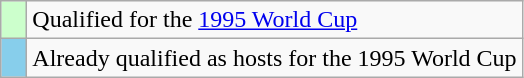<table class="wikitable" style="text-align:left;">
<tr>
<td width=10px bgcolor=#ccffcc></td>
<td>Qualified for the <a href='#'>1995 World Cup</a></td>
</tr>
<tr>
<td width=10px bgcolor=#87ceeb></td>
<td>Already qualified as hosts for the  1995 World Cup</td>
</tr>
</table>
